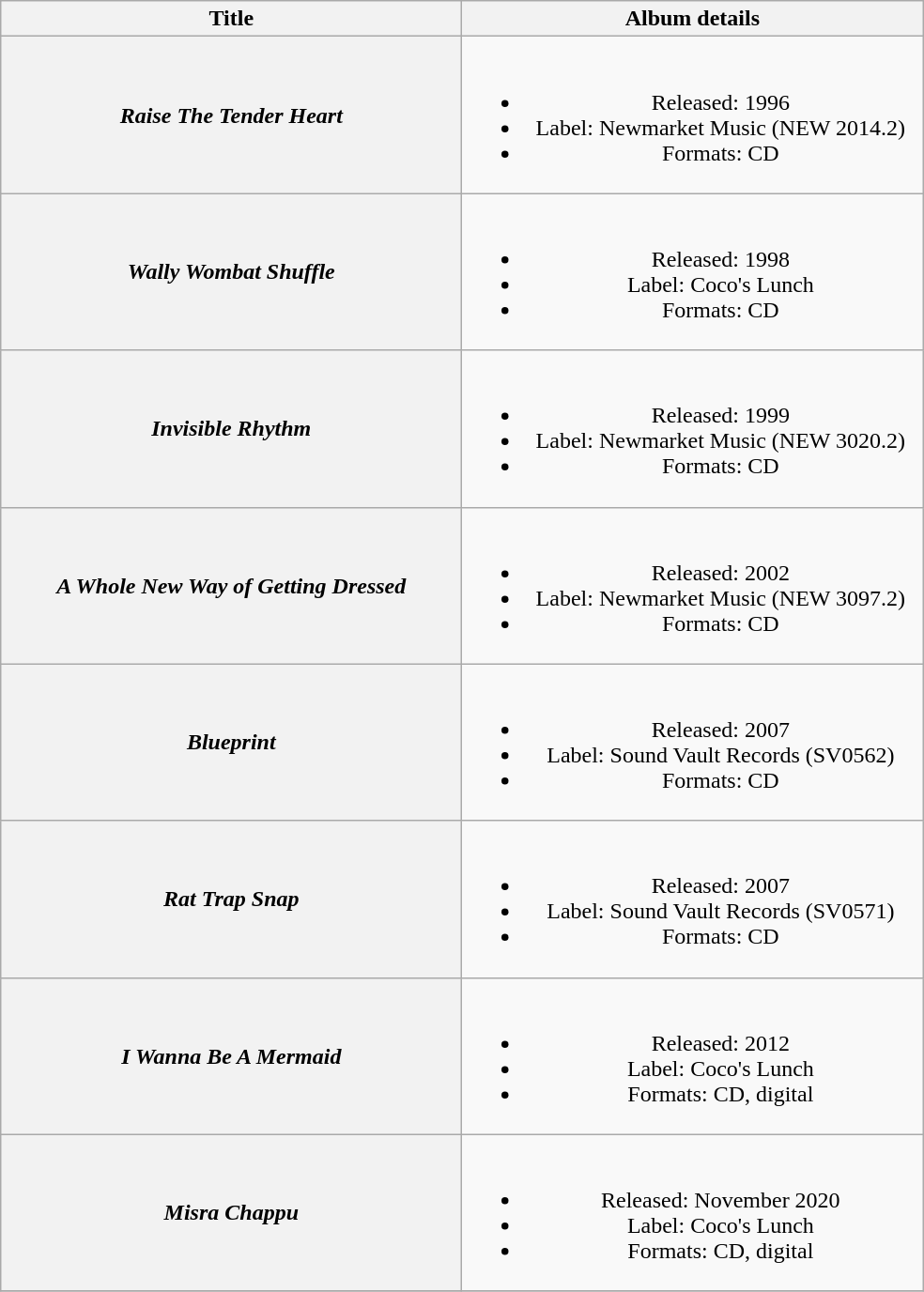<table class="wikitable plainrowheaders" style="text-align:center;">
<tr>
<th scope="col" rowspan="1" style="width:20em;">Title</th>
<th scope="col" rowspan="1" style="width:20em;">Album details</th>
</tr>
<tr>
<th scope="row"><em>Raise The Tender Heart</em></th>
<td><br><ul><li>Released: 1996</li><li>Label: Newmarket Music (NEW 2014.2)</li><li>Formats: CD</li></ul></td>
</tr>
<tr>
<th scope="row"><em>Wally Wombat Shuffle</em></th>
<td><br><ul><li>Released: 1998</li><li>Label: Coco's Lunch</li><li>Formats: CD</li></ul></td>
</tr>
<tr>
<th scope="row"><em>Invisible Rhythm</em></th>
<td><br><ul><li>Released: 1999</li><li>Label: Newmarket Music (NEW 3020.2)</li><li>Formats: CD</li></ul></td>
</tr>
<tr>
<th scope="row"><em>A Whole New Way of Getting Dressed</em></th>
<td><br><ul><li>Released: 2002</li><li>Label: Newmarket Music (NEW 3097.2)</li><li>Formats: CD</li></ul></td>
</tr>
<tr>
<th scope="row"><em>Blueprint</em></th>
<td><br><ul><li>Released: 2007</li><li>Label: Sound Vault Records (SV0562)</li><li>Formats: CD</li></ul></td>
</tr>
<tr>
<th scope="row"><em>Rat Trap Snap</em></th>
<td><br><ul><li>Released: 2007</li><li>Label: Sound Vault Records (SV0571)</li><li>Formats: CD</li></ul></td>
</tr>
<tr>
<th scope="row"><em>I Wanna Be A Mermaid</em></th>
<td><br><ul><li>Released: 2012</li><li>Label: Coco's Lunch</li><li>Formats: CD, digital</li></ul></td>
</tr>
<tr>
<th scope="row"><em>Misra Chappu</em></th>
<td><br><ul><li>Released: November 2020</li><li>Label: Coco's Lunch</li><li>Formats: CD, digital</li></ul></td>
</tr>
<tr>
</tr>
</table>
